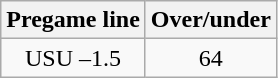<table class="wikitable">
<tr align="center">
<th style=>Pregame line</th>
<th style=>Over/under</th>
</tr>
<tr align="center">
<td>USU –1.5</td>
<td>64</td>
</tr>
</table>
